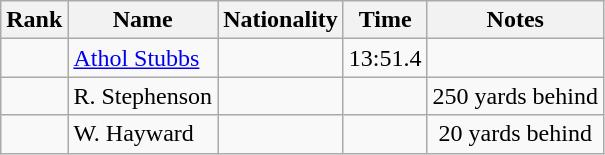<table class="wikitable sortable" style=" text-align:center">
<tr>
<th>Rank</th>
<th>Name</th>
<th>Nationality</th>
<th>Time</th>
<th>Notes</th>
</tr>
<tr>
<td></td>
<td align=left><a href='#'>Athol Stubbs</a></td>
<td align=left></td>
<td>13:51.4</td>
<td></td>
</tr>
<tr>
<td></td>
<td align=left>R. Stephenson</td>
<td align=left></td>
<td></td>
<td>250 yards behind</td>
</tr>
<tr>
<td></td>
<td align=left>W. Hayward</td>
<td align=left></td>
<td></td>
<td>20 yards behind</td>
</tr>
</table>
